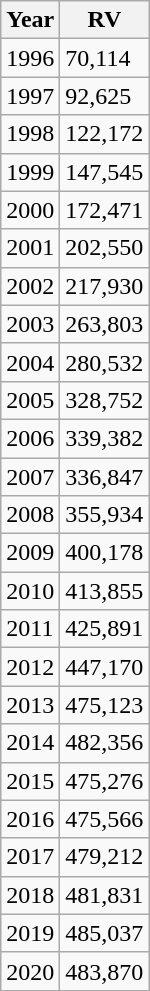<table class="wikitable">
<tr>
<th>Year</th>
<th>RV</th>
</tr>
<tr>
<td>1996</td>
<td>70,114</td>
</tr>
<tr>
<td>1997</td>
<td>92,625</td>
</tr>
<tr>
<td>1998</td>
<td>122,172</td>
</tr>
<tr>
<td>1999</td>
<td>147,545</td>
</tr>
<tr>
<td>2000</td>
<td>172,471</td>
</tr>
<tr>
<td>2001</td>
<td>202,550</td>
</tr>
<tr>
<td>2002</td>
<td>217,930</td>
</tr>
<tr>
<td>2003</td>
<td>263,803</td>
</tr>
<tr>
<td>2004</td>
<td>280,532</td>
</tr>
<tr>
<td>2005</td>
<td>328,752</td>
</tr>
<tr>
<td>2006</td>
<td>339,382</td>
</tr>
<tr>
<td>2007</td>
<td>336,847</td>
</tr>
<tr>
<td>2008</td>
<td>355,934</td>
</tr>
<tr>
<td>2009</td>
<td>400,178</td>
</tr>
<tr>
<td>2010</td>
<td>413,855</td>
</tr>
<tr>
<td>2011</td>
<td>425,891</td>
</tr>
<tr>
<td>2012</td>
<td>447,170</td>
</tr>
<tr>
<td>2013</td>
<td>475,123</td>
</tr>
<tr>
<td>2014</td>
<td>482,356</td>
</tr>
<tr>
<td>2015</td>
<td>475,276</td>
</tr>
<tr>
<td>2016</td>
<td>475,566</td>
</tr>
<tr>
<td>2017</td>
<td>479,212</td>
</tr>
<tr>
<td>2018</td>
<td>481,831</td>
</tr>
<tr>
<td>2019</td>
<td>485,037</td>
</tr>
<tr>
<td>2020</td>
<td>483,870</td>
</tr>
</table>
